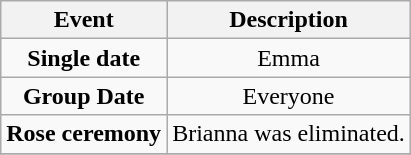<table class="wikitable sortable" style="text-align:center;">
<tr>
<th>Event</th>
<th>Description</th>
</tr>
<tr>
<td><strong>Single date</strong></td>
<td>Emma</td>
</tr>
<tr>
<td><strong>Group Date</strong></td>
<td>Everyone</td>
</tr>
<tr>
<td><strong>Rose ceremony</strong></td>
<td>Brianna was eliminated.</td>
</tr>
<tr>
</tr>
</table>
